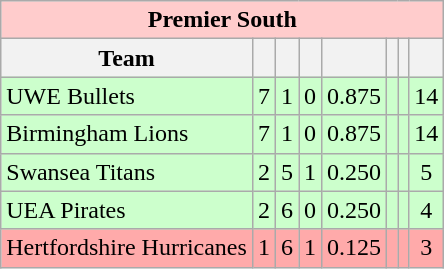<table class="wikitable">
<tr style="background:#fcc;">
<td colspan="8" style="text-align:center;"><strong>Premier South</strong></td>
</tr>
<tr style="background:#efefef;">
<th>Team</th>
<th></th>
<th></th>
<th></th>
<th></th>
<th></th>
<th></th>
<th></th>
</tr>
<tr style="text-align:center; background:#cfc;">
<td align="left">UWE Bullets</td>
<td>7</td>
<td>1</td>
<td>0</td>
<td>0.875</td>
<td></td>
<td></td>
<td>14</td>
</tr>
<tr style="text-align:center; background:#cfc;">
<td align="left">Birmingham Lions</td>
<td>7</td>
<td>1</td>
<td>0</td>
<td>0.875</td>
<td></td>
<td></td>
<td>14</td>
</tr>
<tr style="text-align:center; background:#cfc;">
<td align="left">Swansea Titans</td>
<td>2</td>
<td>5</td>
<td>1</td>
<td>0.250</td>
<td></td>
<td></td>
<td>5</td>
</tr>
<tr style="text-align:center; background:#cfc;">
<td align="left">UEA Pirates</td>
<td>2</td>
<td>6</td>
<td>0</td>
<td>0.250</td>
<td></td>
<td></td>
<td>4</td>
</tr>
<tr style="text-align:center; background:#faa;">
<td align="left">Hertfordshire Hurricanes</td>
<td>1</td>
<td>6</td>
<td>1</td>
<td>0.125</td>
<td></td>
<td></td>
<td>3</td>
</tr>
</table>
